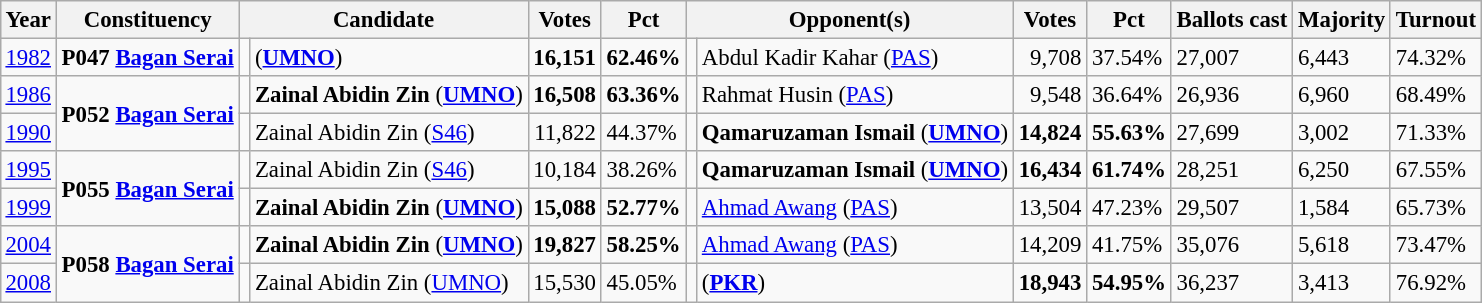<table class="wikitable" style="margin:0.5em ; font-size:95%">
<tr>
<th>Year</th>
<th>Constituency</th>
<th colspan=2>Candidate</th>
<th>Votes</th>
<th>Pct</th>
<th colspan=2>Opponent(s)</th>
<th>Votes</th>
<th>Pct</th>
<th>Ballots cast</th>
<th>Majority</th>
<th>Turnout</th>
</tr>
<tr>
<td><a href='#'>1982</a></td>
<td><strong>P047 <a href='#'>Bagan Serai</a></strong></td>
<td></td>
<td> (<a href='#'><strong>UMNO</strong></a>)</td>
<td align=right><strong>16,151</strong></td>
<td><strong>62.46%</strong></td>
<td></td>
<td>Abdul Kadir Kahar (<a href='#'>PAS</a>)</td>
<td align="right">9,708</td>
<td>37.54%</td>
<td>27,007</td>
<td>6,443</td>
<td>74.32%</td>
</tr>
<tr>
<td><a href='#'>1986</a></td>
<td rowspan=2><strong>P052 <a href='#'>Bagan Serai</a></strong></td>
<td></td>
<td><strong>Zainal Abidin Zin</strong> (<a href='#'><strong>UMNO</strong></a>)</td>
<td align="right"><strong>16,508</strong></td>
<td><strong>63.36%</strong></td>
<td></td>
<td>Rahmat Husin (<a href='#'>PAS</a>)</td>
<td align="right">9,548</td>
<td>36.64%</td>
<td>26,936</td>
<td>6,960</td>
<td>68.49%</td>
</tr>
<tr>
<td><a href='#'>1990</a></td>
<td></td>
<td>Zainal Abidin Zin (<a href='#'>S46</a>)</td>
<td align="right">11,822</td>
<td>44.37%</td>
<td></td>
<td><strong>Qamaruzaman Ismail</strong> (<a href='#'><strong>UMNO</strong></a>)</td>
<td align="right"><strong>14,824</strong></td>
<td><strong>55.63%</strong></td>
<td>27,699</td>
<td>3,002</td>
<td>71.33%</td>
</tr>
<tr>
<td><a href='#'>1995</a></td>
<td rowspan=2><strong>P055 <a href='#'>Bagan Serai</a></strong></td>
<td></td>
<td>Zainal Abidin Zin (<a href='#'>S46</a>)</td>
<td align="right">10,184</td>
<td>38.26%</td>
<td></td>
<td><strong>Qamaruzaman Ismail</strong> (<a href='#'><strong>UMNO</strong></a>)</td>
<td align="right"><strong>16,434</strong></td>
<td><strong>61.74%</strong></td>
<td>28,251</td>
<td>6,250</td>
<td>67.55%</td>
</tr>
<tr>
<td><a href='#'>1999</a></td>
<td></td>
<td><strong>Zainal Abidin Zin</strong> (<a href='#'><strong>UMNO</strong></a>)</td>
<td align="right"><strong>15,088</strong></td>
<td><strong>52.77%</strong></td>
<td></td>
<td><a href='#'>Ahmad Awang</a> (<a href='#'>PAS</a>)</td>
<td align="right">13,504</td>
<td>47.23%</td>
<td>29,507</td>
<td>1,584</td>
<td>65.73%</td>
</tr>
<tr>
<td><a href='#'>2004</a></td>
<td rowspan=2><strong>P058 <a href='#'>Bagan Serai</a></strong></td>
<td></td>
<td><strong>Zainal Abidin Zin</strong> (<a href='#'><strong>UMNO</strong></a>)</td>
<td align="right"><strong>19,827</strong></td>
<td><strong>58.25%</strong></td>
<td></td>
<td><a href='#'>Ahmad Awang</a> (<a href='#'>PAS</a>)</td>
<td align="right">14,209</td>
<td>41.75%</td>
<td>35,076</td>
<td>5,618</td>
<td>73.47%</td>
</tr>
<tr>
<td><a href='#'>2008</a></td>
<td></td>
<td>Zainal Abidin Zin (<a href='#'>UMNO</a>)</td>
<td align="right">15,530</td>
<td>45.05%</td>
<td></td>
<td> (<a href='#'><strong>PKR</strong></a>)</td>
<td align="right"><strong>18,943</strong></td>
<td><strong>54.95%</strong></td>
<td>36,237</td>
<td>3,413</td>
<td>76.92%</td>
</tr>
</table>
